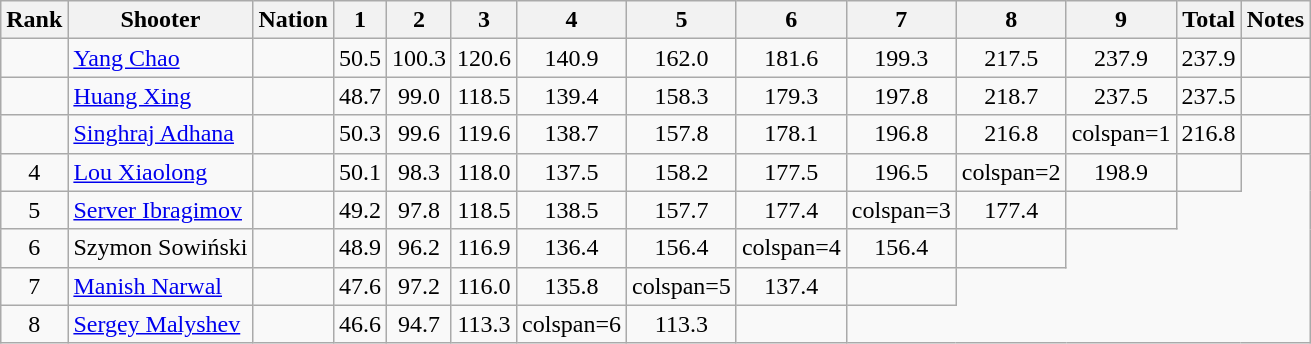<table class="wikitable sortable" style="text-align:center">
<tr>
<th>Rank</th>
<th>Shooter</th>
<th>Nation</th>
<th>1</th>
<th>2</th>
<th>3</th>
<th>4</th>
<th>5</th>
<th>6</th>
<th>7</th>
<th>8</th>
<th>9</th>
<th>Total</th>
<th>Notes</th>
</tr>
<tr>
<td></td>
<td align=left><a href='#'>Yang Chao</a></td>
<td align=left></td>
<td>50.5</td>
<td>100.3</td>
<td>120.6</td>
<td>140.9</td>
<td>162.0</td>
<td>181.6</td>
<td>199.3</td>
<td>217.5</td>
<td>237.9</td>
<td>237.9</td>
<td></td>
</tr>
<tr>
<td></td>
<td align=left><a href='#'>Huang Xing</a></td>
<td align=left></td>
<td>48.7</td>
<td>99.0</td>
<td>118.5</td>
<td>139.4</td>
<td>158.3</td>
<td>179.3</td>
<td>197.8</td>
<td>218.7</td>
<td>237.5</td>
<td>237.5</td>
<td></td>
</tr>
<tr>
<td></td>
<td align=left><a href='#'>Singhraj Adhana</a></td>
<td align=left></td>
<td>50.3</td>
<td>99.6</td>
<td>119.6</td>
<td>138.7</td>
<td>157.8</td>
<td>178.1</td>
<td>196.8</td>
<td>216.8</td>
<td>colspan=1 </td>
<td>216.8</td>
<td></td>
</tr>
<tr>
<td>4</td>
<td align=left><a href='#'>Lou Xiaolong</a></td>
<td align=left></td>
<td>50.1</td>
<td>98.3</td>
<td>118.0</td>
<td>137.5</td>
<td>158.2</td>
<td>177.5</td>
<td>196.5</td>
<td>colspan=2 </td>
<td>198.9</td>
<td></td>
</tr>
<tr>
<td>5</td>
<td align=left><a href='#'>Server Ibragimov</a></td>
<td align=left></td>
<td>49.2</td>
<td>97.8</td>
<td>118.5</td>
<td>138.5</td>
<td>157.7</td>
<td>177.4</td>
<td>colspan=3 </td>
<td>177.4</td>
<td></td>
</tr>
<tr>
<td>6</td>
<td align=left>Szymon Sowiński</td>
<td align=left></td>
<td>48.9</td>
<td>96.2</td>
<td>116.9</td>
<td>136.4</td>
<td>156.4</td>
<td>colspan=4 </td>
<td>156.4</td>
<td></td>
</tr>
<tr>
<td>7</td>
<td align=left><a href='#'>Manish Narwal</a></td>
<td align=left></td>
<td>47.6</td>
<td>97.2</td>
<td>116.0</td>
<td>135.8</td>
<td>colspan=5 </td>
<td>137.4</td>
<td></td>
</tr>
<tr>
<td>8</td>
<td align=left><a href='#'>Sergey Malyshev</a></td>
<td align=left></td>
<td>46.6</td>
<td>94.7</td>
<td>113.3</td>
<td>colspan=6 </td>
<td>113.3</td>
<td></td>
</tr>
</table>
